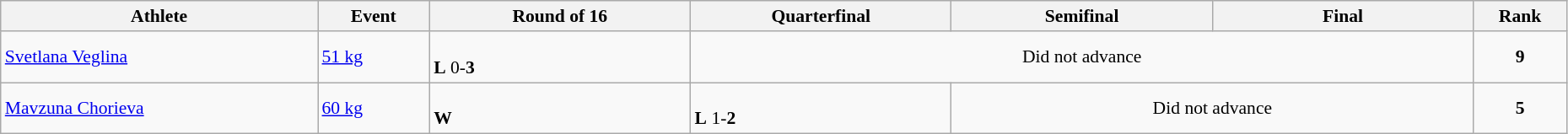<table class="wikitable" width="98%" style="text-align:left; font-size:90%">
<tr>
<th width="17%">Athlete</th>
<th width="6%">Event</th>
<th width="14%">Round of 16</th>
<th width="14%">Quarterfinal</th>
<th width="14%">Semifinal</th>
<th width="14%">Final</th>
<th width="5%">Rank</th>
</tr>
<tr>
<td><a href='#'>Svetlana Veglina</a></td>
<td><a href='#'>51 kg</a></td>
<td> <br><strong>L</strong> 0-<strong>3</strong></td>
<td colspan=3 align=center>Did not advance</td>
<td align=center><strong>9</strong></td>
</tr>
<tr>
<td><a href='#'>Mavzuna Chorieva</a></td>
<td><a href='#'>60 kg</a></td>
<td> <br><strong>W</strong> <strong></strong></td>
<td> <br><strong>L</strong> 1-<strong>2</strong></td>
<td colspan=2 align=center>Did not advance</td>
<td align=center><strong>5</strong></td>
</tr>
</table>
